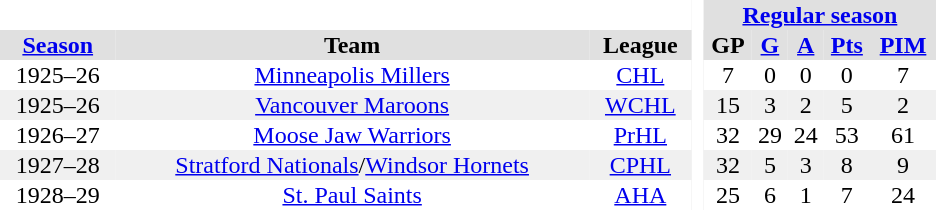<table BORDER="0" CELLPADDING="1" CELLSPACING="0" WIDTH="50%">
<tr ALIGN="center" bgcolor="#e0e0e0">
<th colspan="3" bgcolor="#ffffff"> </th>
<th rowspan="99" bgcolor="#ffffff"> </th>
<th colspan="5"><a href='#'>Regular season</a></th>
<th rowspan="99" bgcolor="#ffffff"> </th>
</tr>
<tr ALIGN="center" bgcolor="#e0e0e0">
<th><a href='#'>Season</a></th>
<th>Team</th>
<th>League</th>
<th>GP</th>
<th><a href='#'>G</a></th>
<th><a href='#'>A</a></th>
<th><a href='#'>Pts</a></th>
<th><a href='#'>PIM</a></th>
</tr>
<tr ALIGN="center">
<td>1925–26</td>
<td><a href='#'>Minneapolis Millers</a></td>
<td><a href='#'>CHL</a></td>
<td>7</td>
<td>0</td>
<td>0</td>
<td>0</td>
<td>7</td>
</tr>
<tr ALIGN="center" bgcolor="#f0f0f0">
<td>1925–26</td>
<td><a href='#'>Vancouver Maroons</a></td>
<td><a href='#'>WCHL</a></td>
<td>15</td>
<td>3</td>
<td>2</td>
<td>5</td>
<td>2</td>
</tr>
<tr ALIGN="center">
<td>1926–27</td>
<td><a href='#'>Moose Jaw Warriors</a></td>
<td><a href='#'>PrHL</a></td>
<td>32</td>
<td>29</td>
<td>24</td>
<td>53</td>
<td>61</td>
</tr>
<tr ALIGN="center" bgcolor="#f0f0f0">
<td>1927–28</td>
<td><a href='#'>Stratford Nationals</a>/<a href='#'>Windsor Hornets</a></td>
<td><a href='#'>CPHL</a></td>
<td>32</td>
<td>5</td>
<td>3</td>
<td>8</td>
<td>9</td>
</tr>
<tr ALIGN="center">
<td>1928–29</td>
<td><a href='#'>St. Paul Saints</a></td>
<td><a href='#'>AHA</a></td>
<td>25</td>
<td>6</td>
<td>1</td>
<td>7</td>
<td>24</td>
</tr>
</table>
